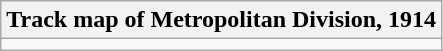<table class="wikitable collapsible collapsed">
<tr>
<th>Track map of Metropolitan Division, 1914</th>
</tr>
<tr>
<td></td>
</tr>
</table>
